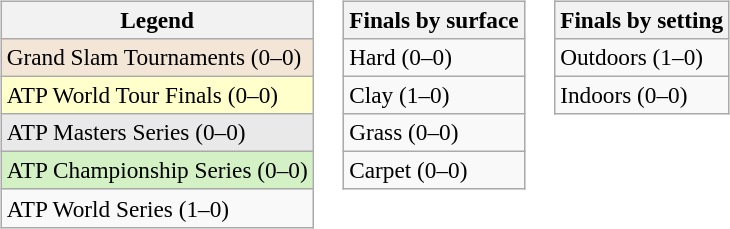<table>
<tr valign=top>
<td><br><table class=wikitable style=font-size:97%>
<tr>
<th>Legend</th>
</tr>
<tr style="background:#f3e6d7;">
<td>Grand Slam Tournaments (0–0)</td>
</tr>
<tr style="background:#ffc;">
<td>ATP World Tour Finals (0–0)</td>
</tr>
<tr style="background:#e9e9e9;">
<td>ATP Masters Series (0–0)</td>
</tr>
<tr style="background:#d4f1c5;">
<td>ATP Championship Series (0–0)</td>
</tr>
<tr>
<td>ATP World Series (1–0)</td>
</tr>
</table>
</td>
<td><br><table class=wikitable style=font-size:97%>
<tr>
<th>Finals by surface</th>
</tr>
<tr>
<td>Hard (0–0)</td>
</tr>
<tr>
<td>Clay (1–0)</td>
</tr>
<tr>
<td>Grass (0–0)</td>
</tr>
<tr>
<td>Carpet (0–0)</td>
</tr>
</table>
</td>
<td><br><table class=wikitable style=font-size:97%>
<tr>
<th>Finals by setting</th>
</tr>
<tr>
<td>Outdoors (1–0)</td>
</tr>
<tr>
<td>Indoors (0–0)</td>
</tr>
</table>
</td>
</tr>
</table>
